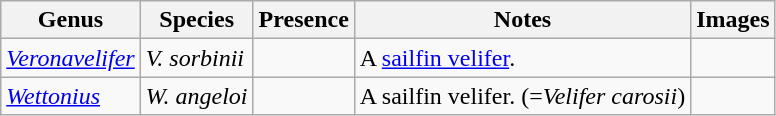<table class="wikitable" align="center">
<tr>
<th>Genus</th>
<th>Species</th>
<th>Presence</th>
<th>Notes</th>
<th>Images</th>
</tr>
<tr>
<td><em><a href='#'>Veronavelifer</a></em></td>
<td><em>V. sorbinii</em></td>
<td></td>
<td>A <a href='#'>sailfin velifer</a>.</td>
<td></td>
</tr>
<tr>
<td><em><a href='#'>Wettonius</a></em></td>
<td><em>W. angeloi</em></td>
<td></td>
<td>A sailfin velifer. (=<em>Velifer carosii</em>)</td>
<td></td>
</tr>
</table>
